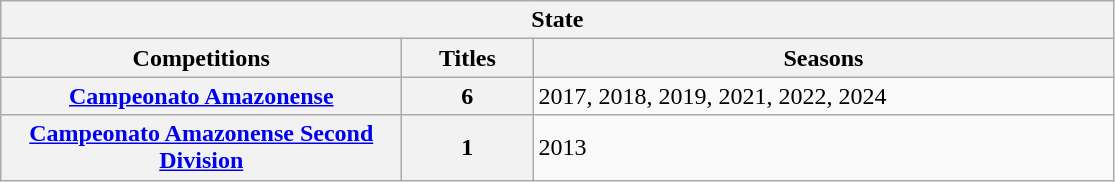<table class="wikitable">
<tr>
<th colspan="3">State</th>
</tr>
<tr>
<th style="width:260px">Competitions</th>
<th style="width:80px">Titles</th>
<th style="width:380px">Seasons</th>
</tr>
<tr>
<th style="text-align:center"><a href='#'>Campeonato Amazonense</a></th>
<th style="text-align:center"><strong>6</strong></th>
<td align="left">2017, 2018, 2019, 2021, 2022, 2024</td>
</tr>
<tr>
<th style="text-align:center"><a href='#'>Campeonato Amazonense Second Division</a></th>
<th style="text-align:center"><strong>1</strong></th>
<td align="left">2013</td>
</tr>
</table>
